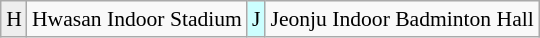<table class="wikitable" style="margin:0.5em auto; font-size:90%; text-align:center">
<tr>
<td bgcolor="#EEEEEE">H</td>
<td>Hwasan Indoor Stadium</td>
<td bgcolor="#CCFFFF">J</td>
<td>Jeonju Indoor Badminton Hall</td>
</tr>
</table>
